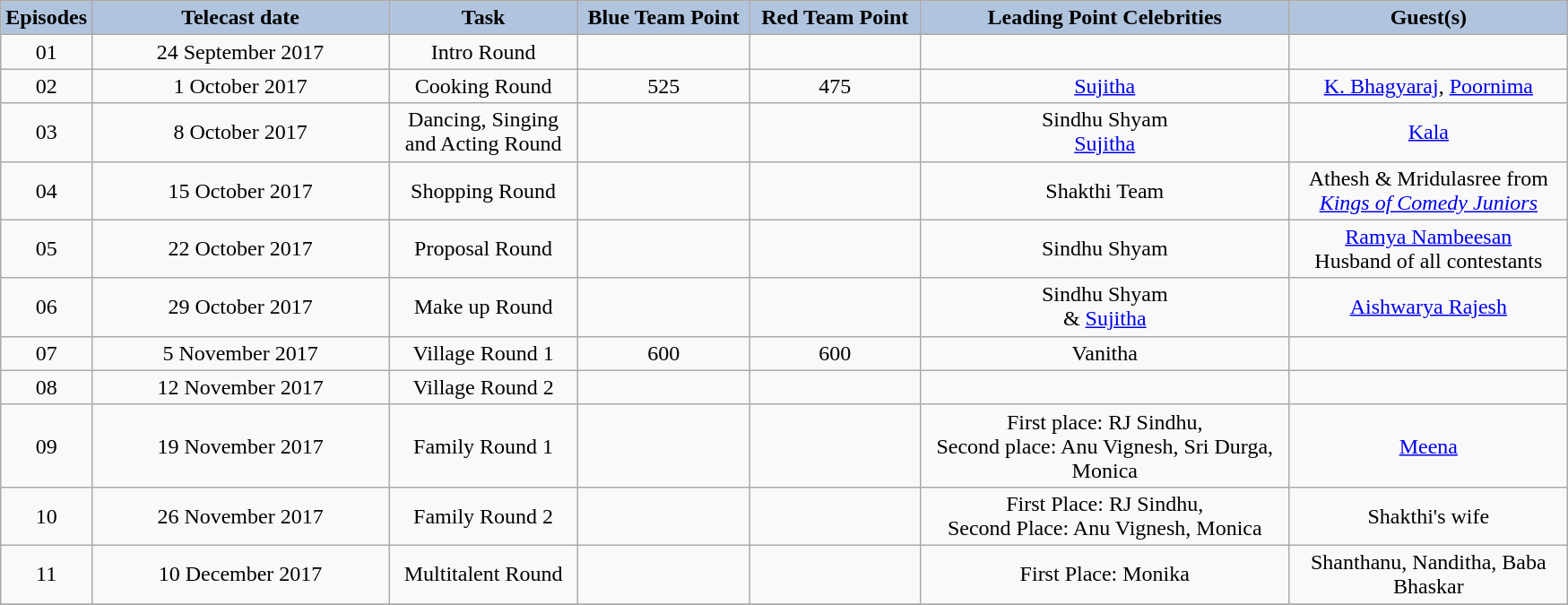<table class="wikitable" style="text-align:center;">
<tr>
<th style="width:20pt; background:LightSteelBlue;">Episodes</th>
<th style="width:160pt; background:LightSteelBlue;">Telecast date</th>
<th style="width:100pt; background:LightSteelBlue;">Task</th>
<th style="width:90pt; background:LightSteelBlue;">Blue Team Point</th>
<th style="width:90pt; background:LightSteelBlue;">Red Team Point</th>
<th style="width:200pt; background:LightSteelBlue;">Leading Point Celebrities</th>
<th style="width:150pt; background:LightSteelBlue;">Guest(s)</th>
</tr>
<tr>
<td>01</td>
<td>24 September 2017</td>
<td>Intro Round</td>
<td></td>
<td></td>
<td></td>
<td></td>
</tr>
<tr>
<td>02</td>
<td>1 October 2017</td>
<td>Cooking Round</td>
<td>525</td>
<td>475</td>
<td><a href='#'>Sujitha</a></td>
<td><a href='#'>K. Bhagyaraj</a>, <a href='#'>Poornima</a></td>
</tr>
<tr>
<td>03</td>
<td>8 October 2017</td>
<td>Dancing, Singing and Acting Round</td>
<td></td>
<td></td>
<td>Sindhu Shyam<br><a href='#'>Sujitha</a></td>
<td><a href='#'>Kala</a></td>
</tr>
<tr>
<td>04</td>
<td>15 October 2017</td>
<td>Shopping Round</td>
<td></td>
<td></td>
<td>Shakthi Team</td>
<td>Athesh & Mridulasree from <em><a href='#'>Kings of Comedy Juniors</a></em></td>
</tr>
<tr>
<td>05</td>
<td>22 October 2017</td>
<td>Proposal Round</td>
<td></td>
<td></td>
<td>Sindhu Shyam</td>
<td><a href='#'>Ramya Nambeesan</a> <br> Husband of all contestants</td>
</tr>
<tr>
<td>06</td>
<td>29 October 2017</td>
<td>Make up Round</td>
<td></td>
<td></td>
<td>Sindhu Shyam <br> & <a href='#'>Sujitha</a></td>
<td><a href='#'>Aishwarya Rajesh</a></td>
</tr>
<tr>
<td>07</td>
<td>5 November 2017</td>
<td>Village Round 1</td>
<td>600</td>
<td>600</td>
<td>Vanitha</td>
<td></td>
</tr>
<tr>
<td>08</td>
<td>12 November 2017</td>
<td>Village Round 2</td>
<td></td>
<td></td>
<td></td>
<td></td>
</tr>
<tr>
<td>09</td>
<td>19 November 2017</td>
<td>Family Round 1</td>
<td></td>
<td></td>
<td>First place: RJ Sindhu, <br> Second place: Anu Vignesh, Sri Durga, Monica</td>
<td><a href='#'>Meena</a></td>
</tr>
<tr>
<td>10</td>
<td>26 November 2017</td>
<td>Family Round 2</td>
<td></td>
<td></td>
<td>First Place: RJ Sindhu, <br> Second Place: Anu Vignesh, Monica</td>
<td>Shakthi's wife</td>
</tr>
<tr>
<td>11</td>
<td>10 December 2017</td>
<td>Multitalent Round</td>
<td></td>
<td></td>
<td>First Place: Monika</td>
<td>Shanthanu, Nanditha, Baba Bhaskar</td>
</tr>
<tr>
</tr>
</table>
